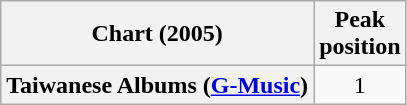<table class="wikitable plainrowheaders" style="text-align:center">
<tr>
<th scope="col">Chart (2005)</th>
<th scope="col">Peak<br>position</th>
</tr>
<tr>
<th scope="row">Taiwanese Albums (<a href='#'>G-Music</a>)</th>
<td>1</td>
</tr>
</table>
